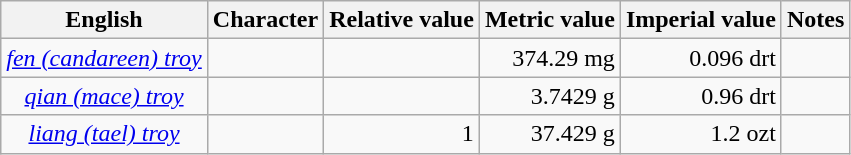<table class="wikitable">
<tr>
<th>English</th>
<th>Character</th>
<th>Relative value</th>
<th>Metric value</th>
<th>Imperial value</th>
<th>Notes</th>
</tr>
<tr>
<td align=center><em><a href='#'>fen (candareen) troy</a></em></td>
<td align=right></td>
<td align=right></td>
<td align=right>374.29 mg</td>
<td align=right>0.096 drt</td>
<td align=left></td>
</tr>
<tr>
<td align=center><em><a href='#'>qian (mace) troy</a></em></td>
<td align=right></td>
<td align=right></td>
<td align=right>3.7429 g</td>
<td align=right>0.96 drt</td>
<td align=left></td>
</tr>
<tr>
<td align=center><em><a href='#'>liang (tael) troy</a></em></td>
<td align=right></td>
<td align=right>1</td>
<td align=right>37.429 g</td>
<td align=right>1.2 ozt</td>
<td align=left></td>
</tr>
</table>
